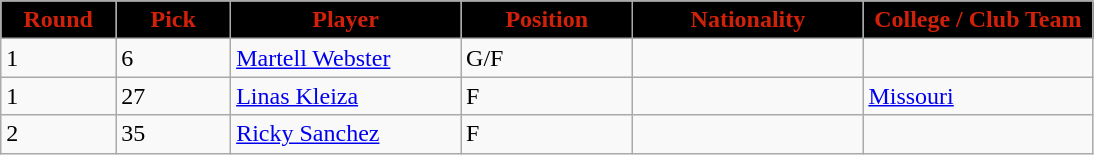<table class="wikitable sortable sortable">
<tr>
<th style="background:#000000; color:#D1210A"  width="10%">Round</th>
<th style="background:#000000; color:#D1210A"  width="10%">Pick</th>
<th style="background:#000000; color:#D1210A"  width="20%">Player</th>
<th style="background:#000000; color:#D1210A"  width="15%">Position</th>
<th style="background:#000000; color:#D1210A"  width="20%">Nationality</th>
<th style="background:#000000; color:#D1210A"  width="20%">College / Club Team</th>
</tr>
<tr>
<td>1</td>
<td>6</td>
<td><a href='#'>Martell Webster</a></td>
<td>G/F</td>
<td></td>
<td></td>
</tr>
<tr>
<td>1</td>
<td>27</td>
<td><a href='#'>Linas Kleiza</a></td>
<td>F</td>
<td></td>
<td><a href='#'>Missouri</a></td>
</tr>
<tr>
<td>2</td>
<td>35</td>
<td><a href='#'>Ricky Sanchez</a></td>
<td>F</td>
<td></td>
<td></td>
</tr>
</table>
